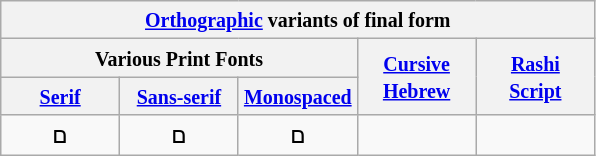<table class=wikitable style="text-align:center;">
<tr>
<th colspan=5><small><a href='#'>Orthographic</a> variants of final form</small></th>
</tr>
<tr>
<th colspan=3><small>Various Print Fonts</small></th>
<th rowspan=2><small><a href='#'>Cursive<br>Hebrew</a></small></th>
<th rowspan=2><small><a href='#'>Rashi<br>Script</a></small></th>
</tr>
<tr>
<th><small><a href='#'>Serif</a></small></th>
<th><small><a href='#'>Sans-serif</a></small></th>
<th><small><a href='#'>Monospaced</a></small></th>
</tr>
<tr>
<td width=20%><span>ם</span></td>
<td width=20%><span>ם</span></td>
<td width=20%><span>ם</span></td>
<td width=20%></td>
<td width=20%></td>
</tr>
</table>
